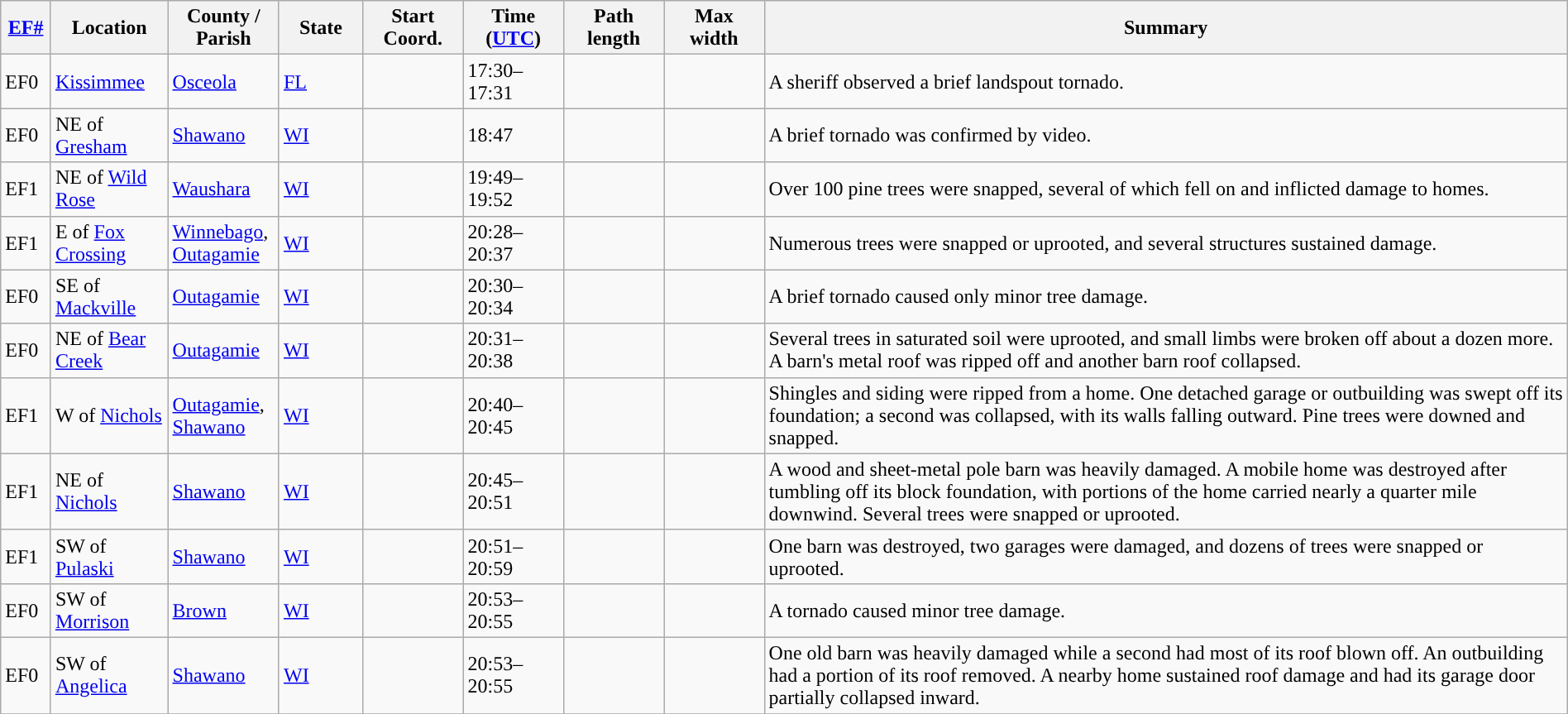<table class="wikitable sortable" style="width:100%;">
<tr>
<th scope="col"  style="width:3%; text-align:center;"><a href='#'>EF#</a></th>
<th scope="col"  style="width:7%; text-align:center;" class="unsortable">Location</th>
<th scope="col"  style="width:6%; text-align:center;" class="unsortable">County / Parish</th>
<th scope="col"  style="width:5%; text-align:center;">State</th>
<th scope="col"  style="width:6%; text-align:center;">Start Coord.</th>
<th scope="col"  style="width:6%; text-align:center;">Time (<a href='#'>UTC</a>)</th>
<th scope="col"  style="width:6%; text-align:center;">Path length</th>
<th scope="col"  style="width:6%; text-align:center;">Max width</th>
<th scope="col" class="unsortable" style="width:48%; text-align:center;">Summary</th>
</tr>
<tr>
<td>EF0</td>
<td><a href='#'>Kissimmee</a></td>
<td><a href='#'>Osceola</a></td>
<td><a href='#'>FL</a></td>
<td></td>
<td>17:30–17:31</td>
<td></td>
<td></td>
<td>A sheriff observed a brief landspout tornado.</td>
</tr>
<tr>
<td>EF0</td>
<td>NE of <a href='#'>Gresham</a></td>
<td><a href='#'>Shawano</a></td>
<td><a href='#'>WI</a></td>
<td></td>
<td>18:47</td>
<td></td>
<td></td>
<td>A brief tornado was confirmed by video.</td>
</tr>
<tr>
<td>EF1</td>
<td>NE of <a href='#'>Wild Rose</a></td>
<td><a href='#'>Waushara</a></td>
<td><a href='#'>WI</a></td>
<td></td>
<td>19:49–19:52</td>
<td></td>
<td></td>
<td>Over 100 pine trees were snapped, several of which fell on and inflicted damage to homes.</td>
</tr>
<tr>
<td>EF1</td>
<td>E of <a href='#'>Fox Crossing</a></td>
<td><a href='#'>Winnebago</a>, <a href='#'>Outagamie</a></td>
<td><a href='#'>WI</a></td>
<td></td>
<td>20:28–20:37</td>
<td></td>
<td></td>
<td>Numerous trees were snapped or uprooted, and several structures sustained damage.</td>
</tr>
<tr>
<td>EF0</td>
<td>SE of <a href='#'>Mackville</a></td>
<td><a href='#'>Outagamie</a></td>
<td><a href='#'>WI</a></td>
<td></td>
<td>20:30–20:34</td>
<td></td>
<td></td>
<td>A brief tornado caused only minor tree damage.</td>
</tr>
<tr>
<td>EF0</td>
<td>NE of <a href='#'>Bear Creek</a></td>
<td><a href='#'>Outagamie</a></td>
<td><a href='#'>WI</a></td>
<td></td>
<td>20:31–20:38</td>
<td></td>
<td></td>
<td>Several trees in saturated soil were uprooted, and small limbs were broken off about a dozen more. A barn's metal roof was ripped off and another barn roof collapsed.</td>
</tr>
<tr>
<td>EF1</td>
<td>W of <a href='#'>Nichols</a></td>
<td><a href='#'>Outagamie</a>, <a href='#'>Shawano</a></td>
<td><a href='#'>WI</a></td>
<td></td>
<td>20:40–20:45</td>
<td></td>
<td></td>
<td>Shingles and siding were ripped from a home. One detached garage or outbuilding was swept off its foundation; a second was collapsed, with its walls falling outward. Pine trees were downed and snapped.</td>
</tr>
<tr>
<td>EF1</td>
<td>NE of <a href='#'>Nichols</a></td>
<td><a href='#'>Shawano</a></td>
<td><a href='#'>WI</a></td>
<td></td>
<td>20:45–20:51</td>
<td></td>
<td></td>
<td>A wood and sheet-metal pole barn was heavily damaged. A mobile home was destroyed after tumbling off its block foundation, with portions of the home carried nearly a quarter mile downwind. Several trees were snapped or uprooted.</td>
</tr>
<tr>
<td>EF1</td>
<td>SW of <a href='#'>Pulaski</a></td>
<td><a href='#'>Shawano</a></td>
<td><a href='#'>WI</a></td>
<td></td>
<td>20:51–20:59</td>
<td></td>
<td></td>
<td>One barn was destroyed, two garages were damaged, and dozens of trees were snapped or uprooted.</td>
</tr>
<tr>
<td>EF0</td>
<td>SW of <a href='#'>Morrison</a></td>
<td><a href='#'>Brown</a></td>
<td><a href='#'>WI</a></td>
<td></td>
<td>20:53–20:55</td>
<td></td>
<td></td>
<td>A tornado caused minor tree damage.</td>
</tr>
<tr>
<td>EF0</td>
<td>SW of <a href='#'>Angelica</a></td>
<td><a href='#'>Shawano</a></td>
<td><a href='#'>WI</a></td>
<td></td>
<td>20:53–20:55</td>
<td></td>
<td></td>
<td>One old barn was heavily damaged while a second had most of its roof blown off. An outbuilding had a portion of its roof removed. A nearby home sustained roof damage and had its garage door partially collapsed inward.</td>
</tr>
<tr>
</tr>
</table>
